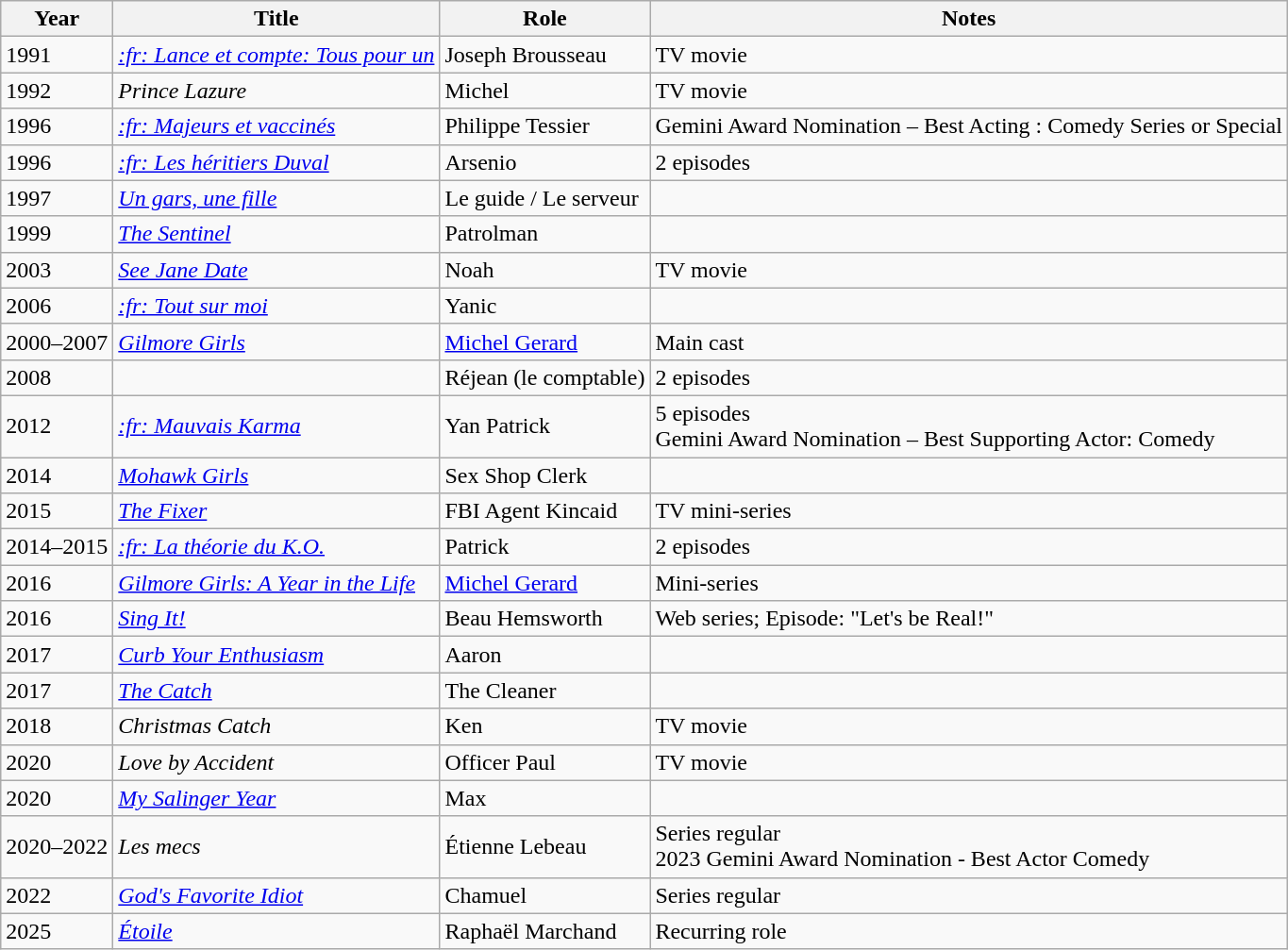<table class="wikitable sortable">
<tr>
<th>Year</th>
<th>Title</th>
<th>Role</th>
<th class="unsortable">Notes</th>
</tr>
<tr>
<td>1991</td>
<td><em><a href='#'>:fr: Lance et compte: Tous pour un</a></em></td>
<td>Joseph Brousseau</td>
<td>TV movie</td>
</tr>
<tr>
<td>1992</td>
<td><em>Prince Lazure</em></td>
<td>Michel</td>
<td>TV movie</td>
</tr>
<tr>
<td>1996</td>
<td><em><a href='#'>:fr: Majeurs et vaccinés</a></em></td>
<td>Philippe Tessier</td>
<td>Gemini Award Nomination – Best Acting : Comedy Series or Special</td>
</tr>
<tr>
<td>1996</td>
<td><em><a href='#'>:fr: Les héritiers Duval</a></em></td>
<td>Arsenio</td>
<td>2 episodes</td>
</tr>
<tr>
<td>1997</td>
<td><em><a href='#'>Un gars, une fille</a></em></td>
<td>Le guide / Le serveur</td>
<td></td>
</tr>
<tr>
<td>1999</td>
<td><em><a href='#'>The Sentinel</a></em></td>
<td>Patrolman</td>
<td></td>
</tr>
<tr>
<td>2003</td>
<td><em><a href='#'>See Jane Date</a></em></td>
<td>Noah</td>
<td>TV movie</td>
</tr>
<tr>
<td>2006</td>
<td><em><a href='#'>:fr: Tout sur moi</a></em></td>
<td>Yanic</td>
<td></td>
</tr>
<tr>
<td>2000–2007</td>
<td><em><a href='#'>Gilmore Girls</a></em></td>
<td><a href='#'>Michel Gerard</a></td>
<td>Main cast</td>
</tr>
<tr>
<td>2008</td>
<td><em></em></td>
<td>Réjean (le comptable)</td>
<td>2 episodes</td>
</tr>
<tr>
<td>2012</td>
<td><em><a href='#'>:fr: Mauvais Karma</a></em></td>
<td>Yan Patrick</td>
<td>5 episodes<br>Gemini Award Nomination – Best Supporting Actor: Comedy</td>
</tr>
<tr>
<td>2014</td>
<td><em><a href='#'>Mohawk Girls</a></em></td>
<td>Sex Shop Clerk</td>
<td></td>
</tr>
<tr>
<td>2015</td>
<td><em><a href='#'>The Fixer</a></em></td>
<td>FBI Agent Kincaid</td>
<td>TV mini-series</td>
</tr>
<tr>
<td>2014–2015</td>
<td><em><a href='#'>:fr: La théorie du K.O.</a></em></td>
<td>Patrick</td>
<td>2 episodes</td>
</tr>
<tr>
<td>2016</td>
<td><em><a href='#'>Gilmore Girls: A Year in the Life</a></em></td>
<td><a href='#'>Michel Gerard</a></td>
<td>Mini-series</td>
</tr>
<tr>
<td>2016</td>
<td><em><a href='#'>Sing It!</a></em></td>
<td>Beau Hemsworth</td>
<td>Web series; Episode: "Let's be Real!"</td>
</tr>
<tr>
<td>2017</td>
<td><em><a href='#'>Curb Your Enthusiasm</a></em></td>
<td>Aaron</td>
<td></td>
</tr>
<tr>
<td>2017</td>
<td><em><a href='#'>The Catch</a></em></td>
<td>The Cleaner</td>
<td></td>
</tr>
<tr>
<td>2018</td>
<td><em>Christmas Catch</em></td>
<td>Ken</td>
<td>TV movie</td>
</tr>
<tr>
<td>2020</td>
<td><em>Love by Accident</em></td>
<td>Officer Paul</td>
<td>TV movie</td>
</tr>
<tr>
<td>2020</td>
<td><em><a href='#'>My Salinger Year</a></em></td>
<td>Max</td>
<td></td>
</tr>
<tr>
<td>2020–2022</td>
<td><em>Les mecs</em></td>
<td>Étienne Lebeau</td>
<td>Series regular<br>2023 Gemini Award Nomination - Best Actor Comedy</td>
</tr>
<tr>
<td>2022</td>
<td><em><a href='#'>God's Favorite Idiot</a></em></td>
<td>Chamuel</td>
<td>Series regular</td>
</tr>
<tr>
<td>2025</td>
<td><em><a href='#'>Étoile</a></em></td>
<td>Raphaël Marchand</td>
<td>Recurring role</td>
</tr>
</table>
